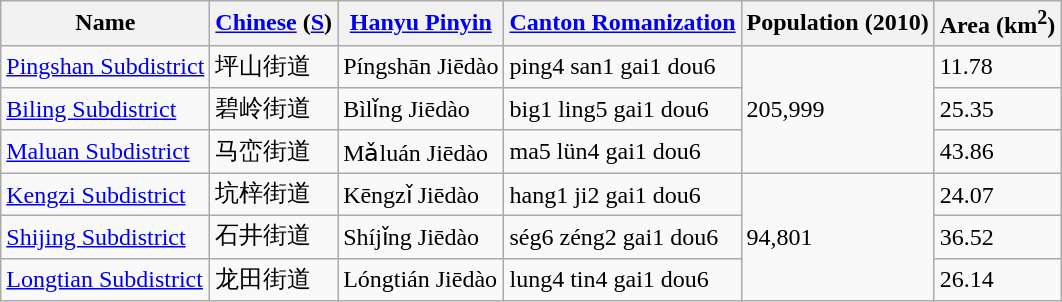<table class="wikitable">
<tr>
<th>Name</th>
<th><a href='#'>Chinese</a> (<a href='#'>S</a>)</th>
<th><a href='#'>Hanyu Pinyin</a></th>
<th><a href='#'>Canton Romanization</a></th>
<th>Population (2010)</th>
<th>Area (km<sup>2</sup>)</th>
</tr>
<tr>
<td><a href='#'>Pingshan Subdistrict</a></td>
<td>坪山街道</td>
<td>Píngshān Jiēdào</td>
<td>ping4 san1 gai1 dou6</td>
<td rowspan="3">205,999</td>
<td>11.78</td>
</tr>
<tr>
<td><a href='#'>Biling Subdistrict</a></td>
<td>碧岭街道</td>
<td>Bìlǐng Jiēdào</td>
<td>big1 ling5 gai1 dou6</td>
<td>25.35</td>
</tr>
<tr>
<td><a href='#'>Maluan Subdistrict</a></td>
<td>马峦街道</td>
<td>Mǎluán Jiēdào</td>
<td>ma5 lün4 gai1 dou6</td>
<td>43.86</td>
</tr>
<tr>
<td><a href='#'>Kengzi Subdistrict</a></td>
<td>坑梓街道</td>
<td>Kēngzǐ Jiēdào</td>
<td>hang1 ji2 gai1 dou6</td>
<td rowspan="3">94,801</td>
<td>24.07</td>
</tr>
<tr>
<td><a href='#'>Shijing Subdistrict</a></td>
<td>石井街道</td>
<td>Shíjǐng Jiēdào</td>
<td>ség6 zéng2 gai1 dou6</td>
<td>36.52</td>
</tr>
<tr>
<td><a href='#'>Longtian Subdistrict</a></td>
<td>龙田街道</td>
<td>Lóngtián Jiēdào</td>
<td>lung4 tin4 gai1 dou6</td>
<td>26.14</td>
</tr>
</table>
